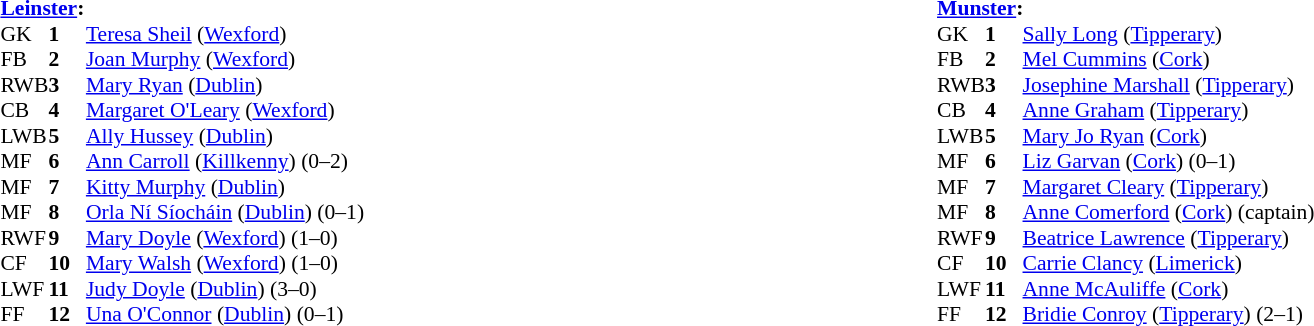<table width="100%">
<tr>
<td valign="top"></td>
<td valign="top" width="50%"><br><table style="font-size: 90%" cellspacing="0" cellpadding="0" align=center>
<tr>
<td colspan="4"><strong><a href='#'>Leinster</a>:</strong></td>
</tr>
<tr>
<th width="25"></th>
<th width="25"></th>
</tr>
<tr>
<td>GK</td>
<td><strong>1</strong></td>
<td><a href='#'>Teresa Sheil</a> (<a href='#'>Wexford</a>)</td>
</tr>
<tr>
<td>FB</td>
<td><strong>2</strong></td>
<td><a href='#'>Joan Murphy</a> (<a href='#'>Wexford</a>)</td>
</tr>
<tr>
<td>RWB</td>
<td><strong>3</strong></td>
<td><a href='#'>Mary Ryan</a> (<a href='#'>Dublin</a>)</td>
</tr>
<tr>
<td>CB</td>
<td><strong>4</strong></td>
<td><a href='#'>Margaret O'Leary</a> (<a href='#'>Wexford</a>)</td>
</tr>
<tr>
<td>LWB</td>
<td><strong>5</strong></td>
<td><a href='#'>Ally Hussey</a> (<a href='#'>Dublin</a>)</td>
</tr>
<tr>
<td>MF</td>
<td><strong>6</strong></td>
<td><a href='#'>Ann Carroll</a> (<a href='#'>Killkenny</a>) (0–2)</td>
</tr>
<tr>
<td>MF</td>
<td><strong>7</strong></td>
<td><a href='#'>Kitty Murphy</a> (<a href='#'>Dublin</a>)</td>
</tr>
<tr>
<td>MF</td>
<td><strong>8</strong></td>
<td><a href='#'>Orla Ní Síocháin</a> (<a href='#'>Dublin</a>) (0–1)</td>
</tr>
<tr>
<td>RWF</td>
<td><strong>9</strong></td>
<td><a href='#'>Mary Doyle</a> (<a href='#'>Wexford</a>) (1–0)</td>
</tr>
<tr>
<td>CF</td>
<td><strong>10</strong></td>
<td><a href='#'>Mary Walsh</a> (<a href='#'>Wexford</a>) (1–0)</td>
</tr>
<tr>
<td>LWF</td>
<td><strong>11</strong></td>
<td><a href='#'>Judy Doyle</a> (<a href='#'>Dublin</a>) (3–0)</td>
</tr>
<tr>
<td>FF</td>
<td><strong>12</strong></td>
<td><a href='#'>Una O'Connor</a> (<a href='#'>Dublin</a>) (0–1)</td>
</tr>
<tr>
</tr>
</table>
</td>
<td valign="top" width="50%"><br><table style="font-size: 90%" cellspacing="0" cellpadding="0" align=center>
<tr>
<td colspan="4"><strong><a href='#'>Munster</a>:</strong></td>
</tr>
<tr>
<th width="25"></th>
<th width="25"></th>
</tr>
<tr>
<td>GK</td>
<td><strong>1</strong></td>
<td><a href='#'>Sally Long</a> (<a href='#'>Tipperary</a>)</td>
</tr>
<tr>
<td>FB</td>
<td><strong>2</strong></td>
<td><a href='#'>Mel Cummins</a> (<a href='#'>Cork</a>)</td>
</tr>
<tr>
<td>RWB</td>
<td><strong>3</strong></td>
<td><a href='#'>Josephine Marshall</a> (<a href='#'>Tipperary</a>)</td>
</tr>
<tr>
<td>CB</td>
<td><strong>4</strong></td>
<td><a href='#'>Anne Graham</a> (<a href='#'>Tipperary</a>)</td>
</tr>
<tr>
<td>LWB</td>
<td><strong>5</strong></td>
<td><a href='#'>Mary Jo Ryan</a> (<a href='#'>Cork</a>)</td>
</tr>
<tr>
<td>MF</td>
<td><strong>6</strong></td>
<td><a href='#'>Liz Garvan</a> (<a href='#'>Cork</a>) (0–1)</td>
</tr>
<tr>
<td>MF</td>
<td><strong>7</strong></td>
<td><a href='#'>Margaret Cleary</a> (<a href='#'>Tipperary</a>)</td>
</tr>
<tr>
<td>MF</td>
<td><strong>8</strong></td>
<td><a href='#'>Anne Comerford</a> (<a href='#'>Cork</a>) (captain)</td>
</tr>
<tr>
<td>RWF</td>
<td><strong>9</strong></td>
<td><a href='#'>Beatrice Lawrence</a> (<a href='#'>Tipperary</a>)</td>
</tr>
<tr>
<td>CF</td>
<td><strong>10</strong></td>
<td><a href='#'>Carrie Clancy</a> (<a href='#'>Limerick</a>)</td>
</tr>
<tr>
<td>LWF</td>
<td><strong>11</strong></td>
<td><a href='#'>Anne McAuliffe</a> (<a href='#'>Cork</a>)</td>
</tr>
<tr>
<td>FF</td>
<td><strong>12</strong></td>
<td><a href='#'>Bridie Conroy</a> (<a href='#'>Tipperary</a>) (2–1)</td>
</tr>
<tr>
</tr>
</table>
</td>
</tr>
</table>
